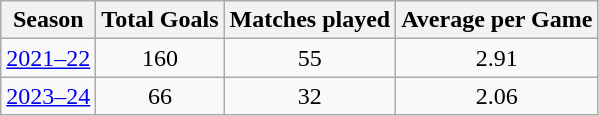<table class="wikitable sortable" style="text-align:center">
<tr>
<th>Season</th>
<th>Total Goals</th>
<th>Matches played</th>
<th>Average per Game</th>
</tr>
<tr>
<td><a href='#'>2021–22</a></td>
<td>160</td>
<td>55</td>
<td>2.91</td>
</tr>
<tr>
<td><a href='#'>2023–24</a></td>
<td>66</td>
<td>32</td>
<td>2.06</td>
</tr>
</table>
